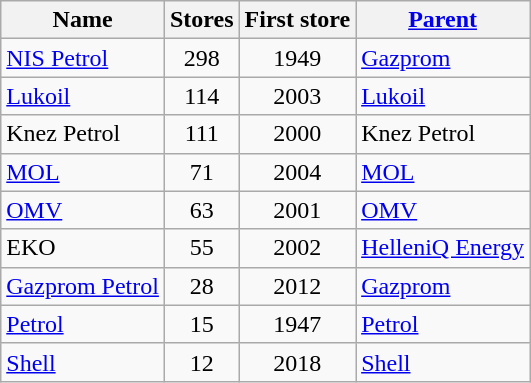<table class="wikitable sortable">
<tr>
<th>Name</th>
<th>Stores</th>
<th>First store</th>
<th><a href='#'>Parent</a></th>
</tr>
<tr>
<td><a href='#'>NIS Petrol</a></td>
<td style="text-align:center;">298</td>
<td style="text-align:center;">1949</td>
<td><a href='#'>Gazprom</a></td>
</tr>
<tr>
<td><a href='#'>Lukoil</a></td>
<td style="text-align:center;">114</td>
<td style="text-align:center;">2003</td>
<td><a href='#'>Lukoil</a></td>
</tr>
<tr>
<td>Knez Petrol</td>
<td style="text-align:center;">111</td>
<td style="text-align:center;">2000</td>
<td>Knez Petrol</td>
</tr>
<tr>
<td><a href='#'>MOL</a></td>
<td style="text-align:center;">71</td>
<td style="text-align:center;">2004</td>
<td><a href='#'>MOL</a></td>
</tr>
<tr>
<td><a href='#'>OMV</a></td>
<td style="text-align:center;">63</td>
<td style="text-align:center;">2001</td>
<td><a href='#'>OMV</a></td>
</tr>
<tr>
<td>EKO</td>
<td style="text-align:center;">55</td>
<td style="text-align:center;">2002</td>
<td><a href='#'>HelleniQ Energy</a></td>
</tr>
<tr>
<td><a href='#'>Gazprom Petrol</a></td>
<td style="text-align:center;">28</td>
<td style="text-align:center;">2012</td>
<td><a href='#'>Gazprom</a></td>
</tr>
<tr>
<td><a href='#'>Petrol</a></td>
<td style="text-align:center;">15</td>
<td style="text-align:center;">1947</td>
<td><a href='#'>Petrol</a></td>
</tr>
<tr>
<td><a href='#'>Shell</a></td>
<td style="text-align:center;">12</td>
<td style="text-align:center;">2018</td>
<td><a href='#'>Shell</a></td>
</tr>
</table>
